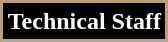<table class="wikitable">
<tr>
<th style="background:#000; color:#FFF; border:2px solid #C39E6D;" scope="col" colspan="2">Technical Staff</th>
</tr>
<tr>
</tr>
</table>
